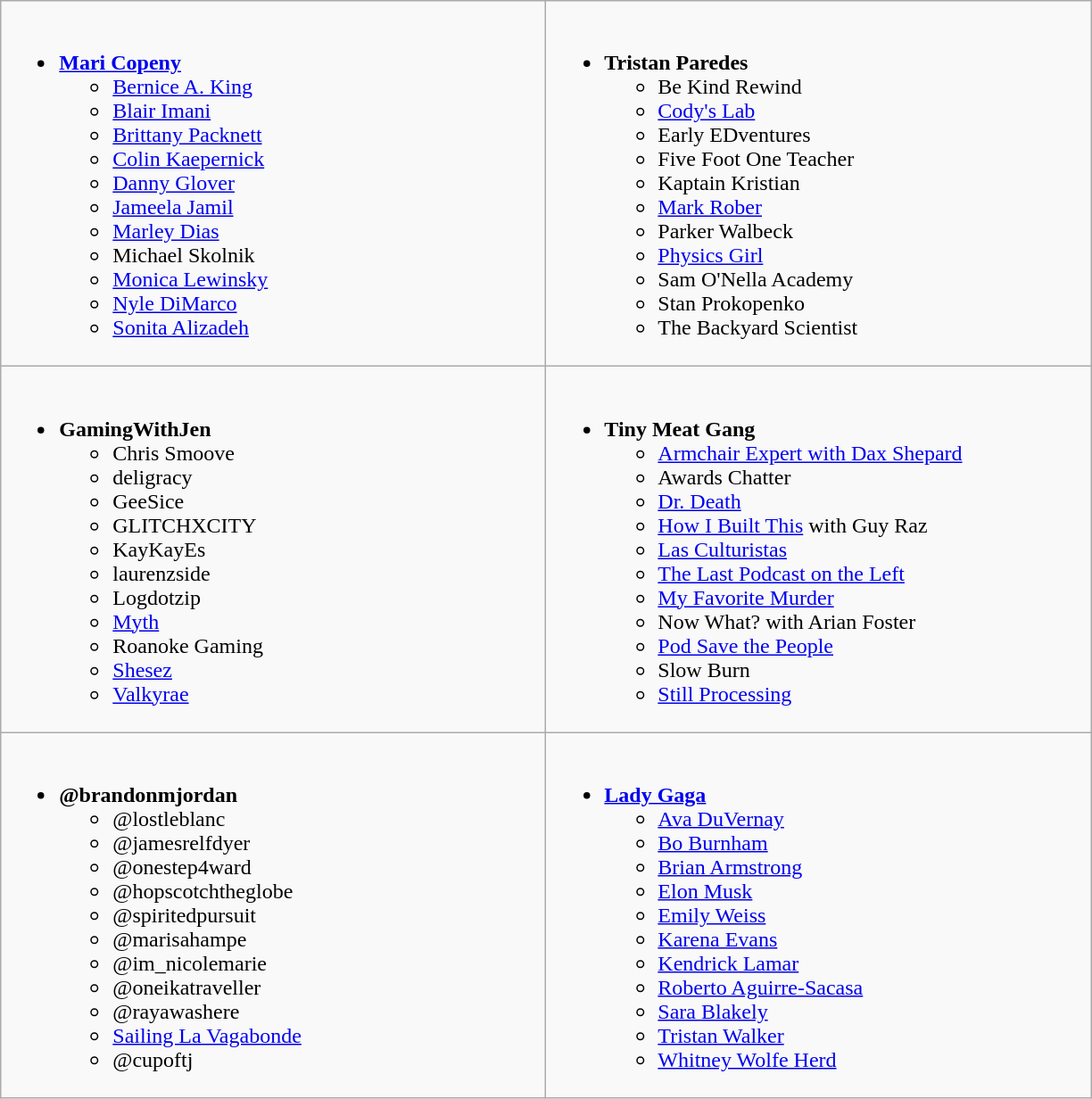<table class="wikitable">
<tr>
<td valign="top" width="400px"><br><ul><li><strong><a href='#'>Mari Copeny</a></strong><ul><li><a href='#'>Bernice A. King</a></li><li><a href='#'>Blair Imani</a></li><li><a href='#'>Brittany Packnett</a></li><li><a href='#'>Colin Kaepernick</a></li><li><a href='#'>Danny Glover</a></li><li><a href='#'>Jameela Jamil</a></li><li><a href='#'>Marley Dias</a></li><li>Michael Skolnik</li><li><a href='#'>Monica Lewinsky</a></li><li><a href='#'>Nyle DiMarco</a></li><li><a href='#'>Sonita Alizadeh</a></li></ul></li></ul></td>
<td valign="top" width="400px"><br><ul><li><strong>Tristan Paredes</strong><ul><li>Be Kind Rewind</li><li><a href='#'>Cody's Lab</a></li><li>Early EDventures</li><li>Five Foot One Teacher</li><li>Kaptain Kristian</li><li><a href='#'>Mark Rober</a></li><li>Parker Walbeck</li><li><a href='#'>Physics Girl</a></li><li>Sam O'Nella Academy</li><li>Stan Prokopenko</li><li>The Backyard Scientist</li></ul></li></ul></td>
</tr>
<tr>
<td valign="top" width="400px"><br><ul><li><strong>GamingWithJen</strong><ul><li>Chris Smoove</li><li>deligracy</li><li>GeeSice</li><li>GLITCHXCITY</li><li>KayKayEs</li><li>laurenzside</li><li>Logdotzip</li><li><a href='#'>Myth</a></li><li>Roanoke Gaming</li><li><a href='#'>Shesez</a></li><li><a href='#'>Valkyrae</a></li></ul></li></ul></td>
<td valign="top" width="400px"><br><ul><li><strong>Tiny Meat Gang</strong><ul><li><a href='#'>Armchair Expert with Dax Shepard</a></li><li>Awards Chatter</li><li><a href='#'>Dr. Death</a></li><li><a href='#'>How I Built This</a> with Guy Raz</li><li><a href='#'>Las Culturistas</a></li><li><a href='#'>The Last Podcast on the Left</a></li><li><a href='#'>My Favorite Murder</a></li><li>Now What? with Arian Foster</li><li><a href='#'>Pod Save the People</a></li><li>Slow Burn</li><li><a href='#'>Still Processing</a></li></ul></li></ul></td>
</tr>
<tr>
<td valign="top" width="400px"><br><ul><li><strong>@brandonmjordan</strong><ul><li>@lostleblanc</li><li>@jamesrelfdyer</li><li>@onestep4ward</li><li>@hopscotchtheglobe</li><li>@spiritedpursuit</li><li>@marisahampe</li><li>@im_nicolemarie</li><li>@oneikatraveller</li><li>@rayawashere</li><li><a href='#'>Sailing La Vagabonde</a></li><li>@cupoftj</li></ul></li></ul></td>
<td><br><ul><li><strong><a href='#'>Lady Gaga</a></strong><ul><li><a href='#'>Ava DuVernay</a></li><li><a href='#'>Bo Burnham</a></li><li><a href='#'>Brian Armstrong</a></li><li><a href='#'>Elon Musk</a></li><li><a href='#'>Emily Weiss</a></li><li><a href='#'>Karena Evans</a></li><li><a href='#'>Kendrick Lamar</a></li><li><a href='#'>Roberto Aguirre-Sacasa</a></li><li><a href='#'>Sara Blakely</a></li><li><a href='#'>Tristan Walker</a></li><li><a href='#'>Whitney Wolfe Herd</a></li></ul></li></ul></td>
</tr>
</table>
